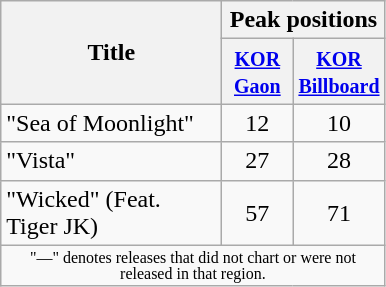<table class="wikitable" style="text-align:center;">
<tr>
<th rowspan=2 width="140">Title</th>
<th colspan=2>Peak positions</th>
</tr>
<tr>
<th width="40"><small><a href='#'>KOR<br>Gaon</a></small><br></th>
<th width="40"><small><a href='#'>KOR<br>Billboard</a></small><br></th>
</tr>
<tr>
<td align="left">"Sea of Moonlight"</td>
<td align=center>12</td>
<td align=center>10</td>
</tr>
<tr>
<td align="left">"Vista"</td>
<td align=center>27</td>
<td align=center>28</td>
</tr>
<tr>
<td align="left">"Wicked" (Feat. Tiger JK)</td>
<td align=center>57</td>
<td align=center>71</td>
</tr>
<tr>
<td colspan="10" style="text-align:center; font-size:8pt;">"—" denotes releases that did not chart or were not released in that region.</td>
</tr>
</table>
